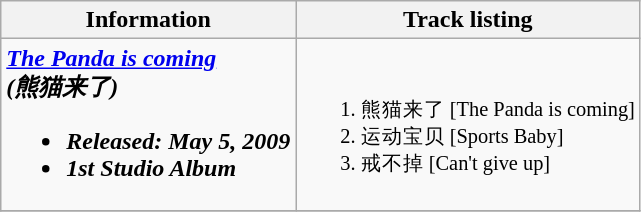<table class="wikitable">
<tr>
<th align="left">Information</th>
<th align="left">Track listing</th>
</tr>
<tr>
<td align="left"><strong><em><a href='#'>The Panda is coming</a><em><br>(熊猫来了)<strong><br><ul><li>Released: May 5, 2009</li><li>1st Studio Album</li></ul></td>
<td style="font-size: 85%;"><br><ol><li>熊猫来了 [The Panda is coming]</li><li>运动宝贝 [Sports Baby]</li><li>戒不掉 [Can't give up]</li></ol></td>
</tr>
<tr>
</tr>
</table>
